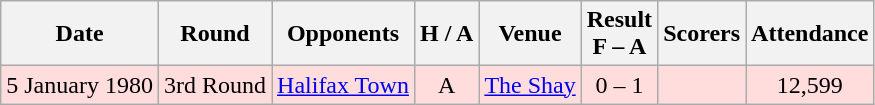<table class="wikitable" style="text-align:center">
<tr>
<th>Date</th>
<th>Round</th>
<th>Opponents</th>
<th>H / A</th>
<th>Venue</th>
<th>Result<br>F – A</th>
<th>Scorers</th>
<th>Attendance</th>
</tr>
<tr bgcolor="#ffdddd">
<td>5 January 1980</td>
<td>3rd Round</td>
<td><a href='#'>Halifax Town</a></td>
<td>A</td>
<td><a href='#'>The Shay</a></td>
<td>0 – 1</td>
<td></td>
<td>12,599</td>
</tr>
</table>
